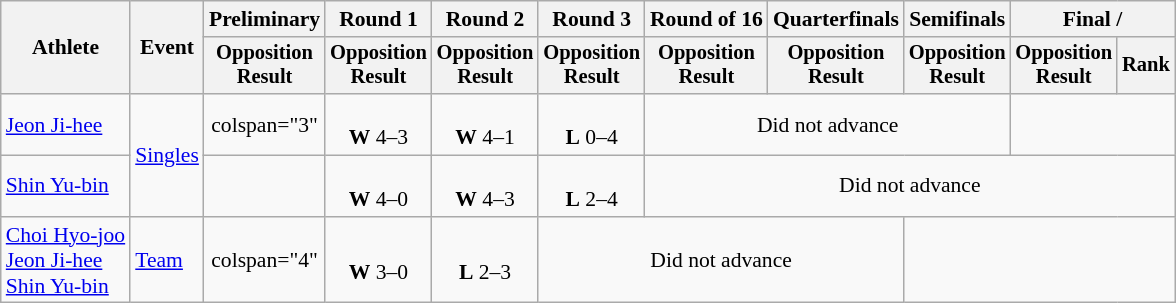<table class="wikitable" style="font-size:90%; text-align:center">
<tr>
<th rowspan="2">Athlete</th>
<th rowspan="2">Event</th>
<th>Preliminary</th>
<th>Round 1</th>
<th>Round 2</th>
<th>Round 3</th>
<th>Round of 16</th>
<th>Quarterfinals</th>
<th>Semifinals</th>
<th colspan="2">Final / </th>
</tr>
<tr style="font-size:95%">
<th>Opposition<br>Result</th>
<th>Opposition<br>Result</th>
<th>Opposition<br>Result</th>
<th>Opposition<br>Result</th>
<th>Opposition<br>Result</th>
<th>Opposition<br>Result</th>
<th>Opposition<br>Result</th>
<th>Opposition<br>Result</th>
<th>Rank</th>
</tr>
<tr>
<td style="text-align:left"><a href='#'>Jeon Ji-hee</a></td>
<td rowspan="2" style="text-align:left"><a href='#'>Singles</a></td>
<td>colspan="3" </td>
<td><br> <strong>W</strong> 4–3</td>
<td><br> <strong>W</strong> 4–1</td>
<td><br> <strong>L</strong> 0–4</td>
<td colspan="3">Did not advance</td>
</tr>
<tr>
<td style="text-align:left"><a href='#'>Shin Yu-bin</a></td>
<td></td>
<td><br> <strong>W</strong> 4–0</td>
<td><br> <strong>W</strong> 4–3</td>
<td><br> <strong>L</strong> 2–4</td>
<td colspan="5">Did not advance</td>
</tr>
<tr>
<td style="text-align:left"><a href='#'>Choi Hyo-joo</a><br><a href='#'>Jeon Ji-hee</a><br><a href='#'>Shin Yu-bin</a></td>
<td style="text-align:left"><a href='#'>Team</a></td>
<td>colspan="4" </td>
<td><br><strong>W</strong> 3–0</td>
<td><br><strong>L</strong> 2–3</td>
<td colspan="3">Did not advance</td>
</tr>
</table>
